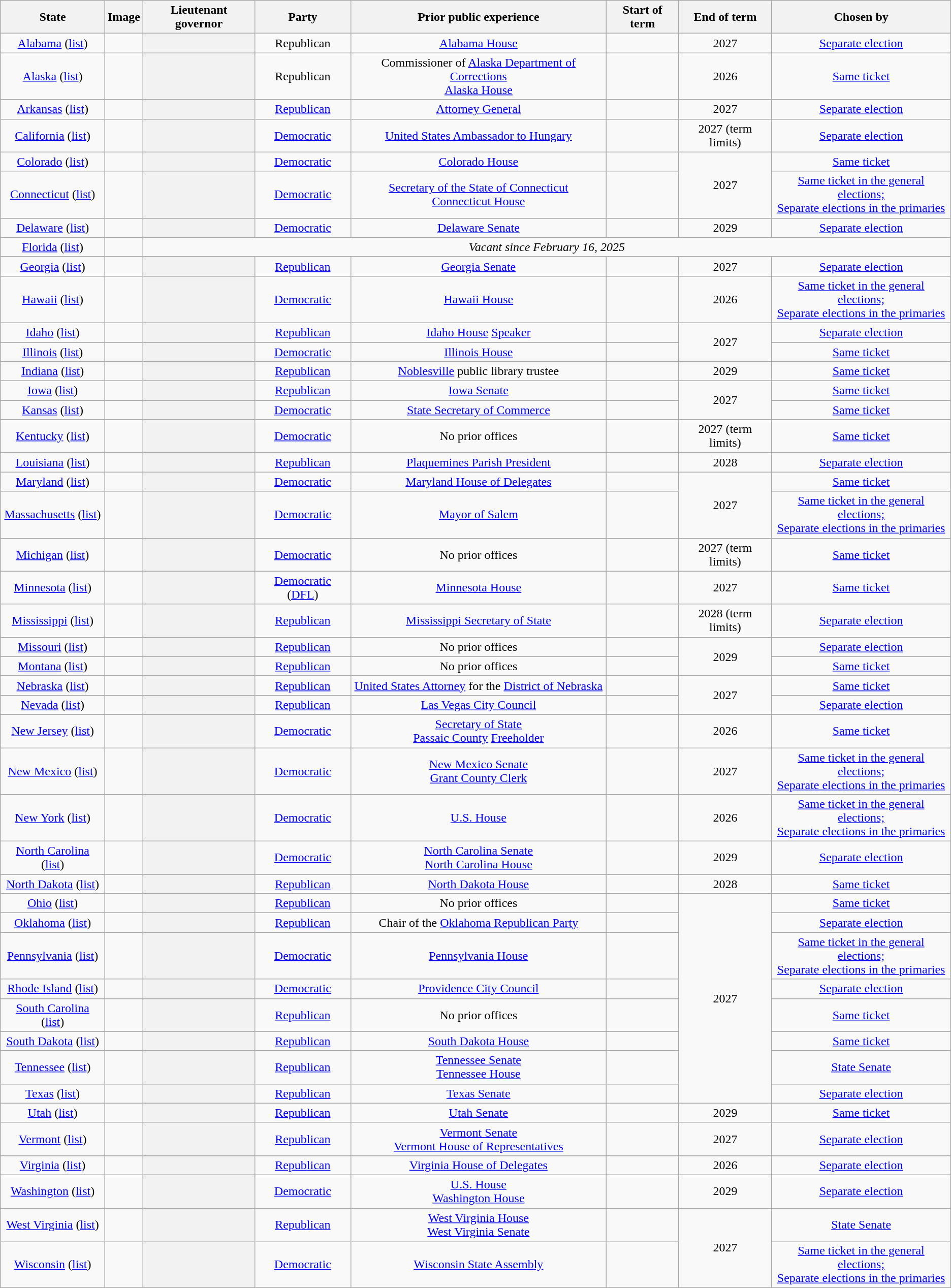<table class="sortable wikitable" style="text-align:center">
<tr>
<th scope="col">State</th>
<th scope="col" class="unsortable">Image</th>
<th scope="col">Lieutenant governor</th>
<th scope="col">Party</th>
<th scope="col">Prior public experience</th>
<th scope="col">Start of term</th>
<th scope="col">End of term</th>
<th scope="col">Chosen by</th>
</tr>
<tr>
<td><a href='#'>Alabama</a> (<a href='#'>list</a>)</td>
<td></td>
<th scope="row"></th>
<td>Republican</td>
<td><a href='#'>Alabama House</a></td>
<td></td>
<td>2027</td>
<td><a href='#'>Separate election</a></td>
</tr>
<tr>
<td><a href='#'>Alaska</a> (<a href='#'>list</a>)</td>
<td></td>
<th scope="row"></th>
<td>Republican</td>
<td>Commissioner of <a href='#'>Alaska Department of Corrections</a><br><a href='#'>Alaska House</a></td>
<td></td>
<td>2026</td>
<td><a href='#'>Same ticket</a></td>
</tr>
<tr>
<td><a href='#'>Arkansas</a> (<a href='#'>list</a>)</td>
<td></td>
<th scope="row"></th>
<td><a href='#'>Republican</a></td>
<td><a href='#'>Attorney General</a></td>
<td></td>
<td>2027</td>
<td><a href='#'>Separate election</a></td>
</tr>
<tr>
<td><a href='#'>California</a> (<a href='#'>list</a>)</td>
<td></td>
<th scope="row"></th>
<td><a href='#'>Democratic</a></td>
<td><a href='#'>United States Ambassador to Hungary</a></td>
<td></td>
<td>2027 (term limits)</td>
<td><a href='#'>Separate election</a></td>
</tr>
<tr>
<td><a href='#'>Colorado</a> (<a href='#'>list</a>)</td>
<td></td>
<th scope="row"></th>
<td><a href='#'>Democratic</a></td>
<td><a href='#'>Colorado House</a></td>
<td></td>
<td rowspan="2">2027</td>
<td><a href='#'>Same ticket</a></td>
</tr>
<tr>
<td><a href='#'>Connecticut</a> (<a href='#'>list</a>)</td>
<td></td>
<th scope="row"></th>
<td><a href='#'>Democratic</a></td>
<td><a href='#'>Secretary of the State of Connecticut</a><br><a href='#'>Connecticut House</a></td>
<td></td>
<td><a href='#'>Same ticket in the general elections;<br>Separate elections in the primaries</a></td>
</tr>
<tr>
<td><a href='#'>Delaware</a> (<a href='#'>list</a>)</td>
<td></td>
<th scope="row"></th>
<td><a href='#'>Democratic</a></td>
<td><a href='#'>Delaware Senate</a></td>
<td></td>
<td>2029</td>
<td><a href='#'>Separate election</a></td>
</tr>
<tr>
<td><a href='#'>Florida</a> (<a href='#'>list</a>)</td>
<td></td>
<td colspan="7"><em>Vacant since February 16, 2025</em></td>
</tr>
<tr>
<td><a href='#'>Georgia</a> (<a href='#'>list</a>)</td>
<td></td>
<th scope="row"></th>
<td><a href='#'>Republican</a></td>
<td><a href='#'>Georgia Senate</a></td>
<td></td>
<td>2027</td>
<td><a href='#'>Separate election</a></td>
</tr>
<tr>
<td><a href='#'>Hawaii</a> (<a href='#'>list</a>)</td>
<td></td>
<th scope="row"></th>
<td><a href='#'>Democratic</a></td>
<td><a href='#'>Hawaii House</a></td>
<td></td>
<td>2026</td>
<td><a href='#'>Same ticket in the general elections;<br>Separate elections in the primaries</a></td>
</tr>
<tr>
<td><a href='#'>Idaho</a> (<a href='#'>list</a>)</td>
<td></td>
<th scope="row"></th>
<td><a href='#'>Republican</a></td>
<td><a href='#'>Idaho House</a> <a href='#'>Speaker</a></td>
<td></td>
<td rowspan="2">2027</td>
<td><a href='#'>Separate election</a></td>
</tr>
<tr>
<td><a href='#'>Illinois</a> (<a href='#'>list</a>)</td>
<td></td>
<th scope="row"></th>
<td><a href='#'>Democratic</a></td>
<td><a href='#'>Illinois House</a></td>
<td></td>
<td><a href='#'>Same ticket</a></td>
</tr>
<tr>
<td><a href='#'>Indiana</a> (<a href='#'>list</a>)</td>
<td></td>
<th scope="row"></th>
<td><a href='#'>Republican</a></td>
<td><a href='#'>Noblesville</a> public library trustee</td>
<td></td>
<td>2029</td>
<td><a href='#'>Same ticket</a></td>
</tr>
<tr>
<td><a href='#'>Iowa</a> (<a href='#'>list</a>)</td>
<td></td>
<th scope="row"></th>
<td><a href='#'>Republican</a></td>
<td><a href='#'>Iowa Senate</a></td>
<td></td>
<td rowspan="2">2027</td>
<td><a href='#'>Same ticket</a></td>
</tr>
<tr>
<td><a href='#'>Kansas</a> (<a href='#'>list</a>)</td>
<td></td>
<th scope="row"></th>
<td><a href='#'>Democratic</a></td>
<td><a href='#'>State Secretary of Commerce</a></td>
<td></td>
<td><a href='#'>Same ticket</a></td>
</tr>
<tr>
<td><a href='#'>Kentucky</a> (<a href='#'>list</a>)</td>
<td></td>
<th scope="row"></th>
<td><a href='#'>Democratic</a></td>
<td>No prior offices</td>
<td></td>
<td>2027 (term limits)</td>
<td><a href='#'>Same ticket</a></td>
</tr>
<tr>
<td><a href='#'>Louisiana</a> (<a href='#'>list</a>)</td>
<td></td>
<th scope="row"></th>
<td><a href='#'>Republican</a></td>
<td><a href='#'>Plaquemines Parish President</a></td>
<td></td>
<td>2028</td>
<td><a href='#'>Separate election</a></td>
</tr>
<tr>
<td><a href='#'>Maryland</a> (<a href='#'>list</a>)</td>
<td></td>
<th scope="row"></th>
<td><a href='#'>Democratic</a></td>
<td><a href='#'>Maryland House of Delegates</a></td>
<td></td>
<td rowspan="2">2027</td>
<td><a href='#'>Same ticket</a></td>
</tr>
<tr>
<td><a href='#'>Massachusetts</a> (<a href='#'>list</a>)</td>
<td></td>
<th scope="row"></th>
<td><a href='#'>Democratic</a></td>
<td><a href='#'>Mayor of Salem</a></td>
<td></td>
<td><a href='#'>Same ticket in the general elections;<br>Separate elections in the primaries</a></td>
</tr>
<tr>
<td><a href='#'>Michigan</a> (<a href='#'>list</a>)</td>
<td></td>
<th scope="row"></th>
<td><a href='#'>Democratic</a></td>
<td>No prior offices</td>
<td></td>
<td>2027 (term limits)</td>
<td><a href='#'>Same ticket</a></td>
</tr>
<tr>
<td><a href='#'>Minnesota</a> (<a href='#'>list</a>)</td>
<td></td>
<th scope="row"></th>
<td><a href='#'>Democratic</a> (<a href='#'>DFL</a>)</td>
<td><a href='#'>Minnesota House</a></td>
<td></td>
<td>2027</td>
<td><a href='#'>Same ticket</a></td>
</tr>
<tr>
<td><a href='#'>Mississippi</a> (<a href='#'>list</a>)</td>
<td></td>
<th scope="row"></th>
<td><a href='#'>Republican</a></td>
<td><a href='#'>Mississippi Secretary of State</a></td>
<td></td>
<td>2028 (term limits)</td>
<td><a href='#'>Separate election</a></td>
</tr>
<tr>
<td><a href='#'>Missouri</a> (<a href='#'>list</a>)</td>
<td></td>
<th scope="row"></th>
<td><a href='#'>Republican</a></td>
<td>No prior offices</td>
<td></td>
<td rowspan="2">2029</td>
<td><a href='#'>Separate election</a></td>
</tr>
<tr>
<td><a href='#'>Montana</a> (<a href='#'>list</a>)</td>
<td></td>
<th scope="row"></th>
<td><a href='#'>Republican</a></td>
<td>No prior offices</td>
<td></td>
<td><a href='#'>Same ticket</a></td>
</tr>
<tr>
<td><a href='#'>Nebraska</a> (<a href='#'>list</a>)</td>
<td></td>
<th scope="row"></th>
<td><a href='#'>Republican</a></td>
<td><a href='#'>United States Attorney</a> for the <a href='#'>District of Nebraska</a></td>
<td></td>
<td rowspan="2">2027</td>
<td><a href='#'>Same ticket</a></td>
</tr>
<tr>
<td><a href='#'>Nevada</a> (<a href='#'>list</a>)</td>
<td></td>
<th scope="row"></th>
<td><a href='#'>Republican</a></td>
<td><a href='#'>Las Vegas City Council</a></td>
<td></td>
<td><a href='#'>Separate election</a></td>
</tr>
<tr>
<td><a href='#'>New Jersey</a> (<a href='#'>list</a>)</td>
<td></td>
<th scope="row"></th>
<td><a href='#'>Democratic</a></td>
<td><a href='#'>Secretary of State</a><br><a href='#'>Passaic County</a> <a href='#'>Freeholder</a></td>
<td></td>
<td>2026</td>
<td><a href='#'>Same ticket</a></td>
</tr>
<tr>
<td><a href='#'>New Mexico</a> (<a href='#'>list</a>)</td>
<td></td>
<th scope="row"></th>
<td><a href='#'>Democratic</a></td>
<td><a href='#'>New Mexico Senate</a><br><a href='#'>Grant County Clerk</a></td>
<td></td>
<td>2027</td>
<td><a href='#'>Same ticket in the general elections;<br>Separate elections in the primaries</a></td>
</tr>
<tr>
<td><a href='#'>New York</a> (<a href='#'>list</a>)</td>
<td></td>
<th scope="row"></th>
<td><a href='#'>Democratic</a></td>
<td><a href='#'>U.S. House</a></td>
<td></td>
<td>2026</td>
<td><a href='#'>Same ticket in the general elections;<br>Separate elections in the primaries</a></td>
</tr>
<tr>
<td><a href='#'>North Carolina</a> (<a href='#'>list</a>)</td>
<td></td>
<th scope="row"></th>
<td><a href='#'>Democratic</a></td>
<td><a href='#'>North Carolina Senate</a><br><a href='#'>North Carolina House</a></td>
<td></td>
<td>2029</td>
<td><a href='#'>Separate election</a></td>
</tr>
<tr>
<td><a href='#'>North Dakota</a> (<a href='#'>list</a>)</td>
<td></td>
<th scope="row"></th>
<td><a href='#'>Republican</a></td>
<td><a href='#'>North Dakota House</a></td>
<td></td>
<td>2028</td>
<td><a href='#'>Same ticket</a></td>
</tr>
<tr>
<td><a href='#'>Ohio</a> (<a href='#'>list</a>)</td>
<td></td>
<th scope="row"></th>
<td><a href='#'>Republican</a></td>
<td>No prior offices</td>
<td></td>
<td rowspan="8">2027</td>
<td><a href='#'>Same ticket</a></td>
</tr>
<tr>
<td><a href='#'>Oklahoma</a> (<a href='#'>list</a>)</td>
<td></td>
<th scope="row"></th>
<td><a href='#'>Republican</a></td>
<td>Chair of the <a href='#'>Oklahoma Republican Party</a></td>
<td></td>
<td><a href='#'>Separate election</a></td>
</tr>
<tr>
<td><a href='#'>Pennsylvania</a> (<a href='#'>list</a>)</td>
<td></td>
<th scope="row"></th>
<td><a href='#'>Democratic</a></td>
<td><a href='#'>Pennsylvania House</a></td>
<td></td>
<td><a href='#'>Same ticket in the general elections;<br>Separate elections in the primaries</a></td>
</tr>
<tr>
<td><a href='#'>Rhode Island</a> (<a href='#'>list</a>)</td>
<td></td>
<th scope="row"></th>
<td><a href='#'>Democratic</a></td>
<td><a href='#'>Providence City Council</a></td>
<td></td>
<td><a href='#'>Separate election</a></td>
</tr>
<tr>
<td><a href='#'>South Carolina</a> (<a href='#'>list</a>)</td>
<td></td>
<th scope="row"></th>
<td><a href='#'>Republican</a></td>
<td>No prior offices</td>
<td></td>
<td><a href='#'>Same ticket</a></td>
</tr>
<tr>
<td><a href='#'>South Dakota</a> (<a href='#'>list</a>)</td>
<td></td>
<th scope="row"></th>
<td><a href='#'>Republican</a></td>
<td><a href='#'>South Dakota House</a></td>
<td></td>
<td><a href='#'>Same ticket</a></td>
</tr>
<tr>
<td><a href='#'>Tennessee</a> (<a href='#'>list</a>)</td>
<td></td>
<th scope="row"></th>
<td><a href='#'>Republican</a></td>
<td><a href='#'>Tennessee Senate</a><br><a href='#'>Tennessee House</a></td>
<td></td>
<td><a href='#'>State Senate</a></td>
</tr>
<tr>
<td><a href='#'>Texas</a> (<a href='#'>list</a>)</td>
<td></td>
<th scope="row"></th>
<td><a href='#'>Republican</a></td>
<td><a href='#'>Texas Senate</a></td>
<td></td>
<td><a href='#'>Separate election</a></td>
</tr>
<tr>
<td><a href='#'>Utah</a> (<a href='#'>list</a>)</td>
<td></td>
<th scope="row"></th>
<td><a href='#'>Republican</a></td>
<td><a href='#'>Utah Senate</a></td>
<td></td>
<td>2029</td>
<td><a href='#'>Same ticket</a></td>
</tr>
<tr>
<td><a href='#'>Vermont</a> (<a href='#'>list</a>)</td>
<td></td>
<th scope="row"></th>
<td><a href='#'>Republican</a></td>
<td><a href='#'>Vermont Senate</a><br><a href='#'>Vermont House of Representatives</a></td>
<td></td>
<td>2027</td>
<td><a href='#'>Separate election</a></td>
</tr>
<tr>
<td><a href='#'>Virginia</a> (<a href='#'>list</a>)</td>
<td></td>
<th scope="row"></th>
<td><a href='#'>Republican</a></td>
<td><a href='#'>Virginia House of Delegates</a></td>
<td></td>
<td>2026</td>
<td><a href='#'>Separate election</a></td>
</tr>
<tr>
<td><a href='#'>Washington</a> (<a href='#'>list</a>)</td>
<td></td>
<th scope="row"></th>
<td><a href='#'>Democratic</a></td>
<td><a href='#'>U.S. House</a><br><a href='#'>Washington House</a></td>
<td></td>
<td>2029</td>
<td><a href='#'>Separate election</a></td>
</tr>
<tr>
<td><a href='#'>West Virginia</a> (<a href='#'>list</a>)</td>
<td></td>
<th scope="row"></th>
<td><a href='#'>Republican</a></td>
<td><a href='#'>West Virginia House</a> <br> <a href='#'>West Virginia Senate</a></td>
<td></td>
<td rowspan="2">2027</td>
<td><a href='#'>State Senate</a></td>
</tr>
<tr>
<td><a href='#'>Wisconsin</a> (<a href='#'>list</a>)</td>
<td></td>
<th scope="row"></th>
<td><a href='#'>Democratic</a></td>
<td><a href='#'>Wisconsin State Assembly</a></td>
<td></td>
<td><a href='#'>Same ticket in the general elections;<br>Separate elections in the primaries</a></td>
</tr>
</table>
